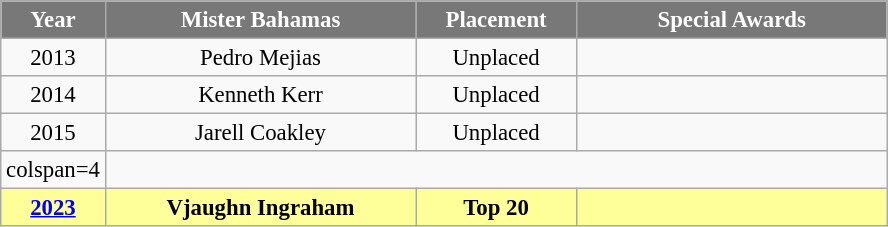<table class="wikitable sortable" style="font-size: 95%; text-align:center">
<tr>
<th width="20" style="background-color:#787878;color:#FFFFFF;">Year</th>
<th width="200" style="background-color:#787878;color:#FFFFFF;">Mister Bahamas</th>
<th width="100" style="background-color:#787878;color:#FFFFFF;">Placement</th>
<th width="200" style="background-color:#787878;color:#FFFFFF;">Special Awards</th>
</tr>
<tr>
<td>2013</td>
<td>Pedro Mejias</td>
<td>Unplaced</td>
<td></td>
</tr>
<tr>
<td>2014</td>
<td>Kenneth Kerr</td>
<td>Unplaced</td>
<td></td>
</tr>
<tr>
<td>2015</td>
<td>Jarell Coakley</td>
<td>Unplaced</td>
<td></td>
</tr>
<tr>
<td>colspan=4 </td>
</tr>
<tr style="background-color:#FFFF99; font-weight: bold">
<td><a href='#'>2023</a></td>
<td>Vjaughn Ingraham</td>
<td>Top 20</td>
<td></td>
</tr>
</table>
